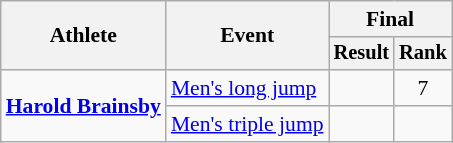<table class=wikitable style=font-size:90%>
<tr>
<th rowspan=2>Athlete</th>
<th rowspan=2>Event</th>
<th colspan=2>Final</th>
</tr>
<tr style=font-size:95%>
<th>Result</th>
<th>Rank</th>
</tr>
<tr align=center>
<td align=left rowspan=2><strong><a href='#'>Harold Brainsby</a></strong></td>
<td align=left><a href='#'>Men's long jump</a></td>
<td></td>
<td>7</td>
</tr>
<tr align=center>
<td align=left><a href='#'>Men's triple jump</a></td>
<td></td>
<td></td>
</tr>
</table>
